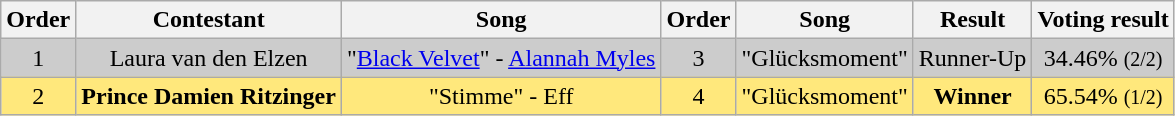<table class="wikitable" style="text-align:center;">
<tr>
<th>Order</th>
<th>Contestant</th>
<th>Song<small></small></th>
<th>Order</th>
<th>Song<small></small></th>
<th>Result</th>
<th>Voting result</th>
</tr>
<tr bgcolor="#cccccc">
<td>1</td>
<td>Laura van den Elzen</td>
<td>"<a href='#'>Black Velvet</a>" - <a href='#'>Alannah Myles</a></td>
<td>3</td>
<td>"Glücksmoment"</td>
<td>Runner-Up</td>
<td>34.46% <small>(2/2)</small></td>
</tr>
<tr bgcolor="#ffe87c">
<td>2</td>
<td><strong>Prince Damien Ritzinger</strong></td>
<td>"Stimme" - Eff</td>
<td>4</td>
<td>"Glücksmoment"</td>
<td><strong>Winner</strong></td>
<td>65.54% <small>(1/2)</small></td>
</tr>
</table>
